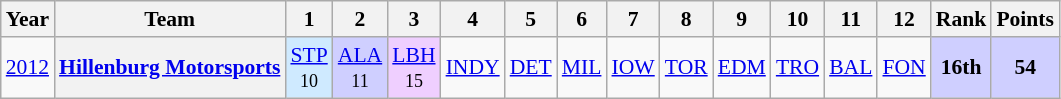<table class="wikitable" style="text-align:center; font-size:90%">
<tr>
<th>Year</th>
<th>Team</th>
<th>1</th>
<th>2</th>
<th>3</th>
<th>4</th>
<th>5</th>
<th>6</th>
<th>7</th>
<th>8</th>
<th>9</th>
<th>10</th>
<th>11</th>
<th>12</th>
<th>Rank</th>
<th>Points</th>
</tr>
<tr>
<td><a href='#'>2012</a></td>
<th><a href='#'>Hillenburg Motorsports</a></th>
<td style="background:#CFEAFF;"><a href='#'>STP</a><br><small>10</small></td>
<td style="background:#CFCFFF;"><a href='#'>ALA</a><br><small>11</small></td>
<td style="background:#EFCFFF;"><a href='#'>LBH</a><br><small>15</small></td>
<td><a href='#'>INDY</a></td>
<td><a href='#'>DET</a></td>
<td><a href='#'>MIL</a></td>
<td><a href='#'>IOW</a></td>
<td><a href='#'>TOR</a></td>
<td><a href='#'>EDM</a></td>
<td><a href='#'>TRO</a></td>
<td><a href='#'>BAL</a></td>
<td><a href='#'>FON</a></td>
<td style="background:#CFCFFF;"><strong>16th</strong></td>
<td style="background:#CFCFFF;"><strong>54</strong></td>
</tr>
</table>
